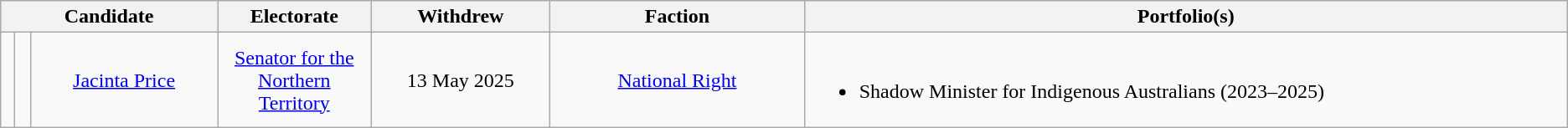<table class="wikitable" style="text-align:center">
<tr>
<th width=175px; colspan=3>Candidate</th>
<th width=115px>Electorate</th>
<th width=135px>Withdrew</th>
<th width=195px>Faction</th>
<th width=600px>Portfolio(s)</th>
</tr>
<tr>
<td width="3pt" > </td>
<td></td>
<td><a href='#'>Jacinta Price</a></td>
<td><a href='#'>Senator for the Northern Territory</a></td>
<td>13 May 2025</td>
<td><a href='#'>National Right</a></td>
<td align=left><br><ul><li>Shadow Minister for Indigenous Australians (2023–2025)</li></ul></td>
</tr>
</table>
